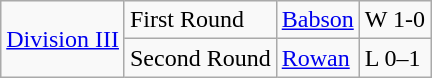<table class="wikitable">
<tr>
<td rowspan="2"><a href='#'>Division III</a></td>
<td>First Round</td>
<td><a href='#'>Babson</a></td>
<td>W 1-0</td>
</tr>
<tr>
<td>Second Round</td>
<td><a href='#'>Rowan</a></td>
<td>L 0–1</td>
</tr>
</table>
